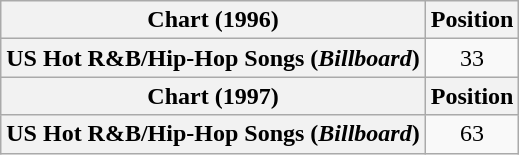<table class="wikitable plainrowheaders" style="text-align:center">
<tr>
<th scope="col">Chart (1996)</th>
<th scope="col">Position</th>
</tr>
<tr>
<th scope="row">US Hot R&B/Hip-Hop Songs (<em>Billboard</em>)</th>
<td>33</td>
</tr>
<tr>
<th scope="col">Chart (1997)</th>
<th scope="col">Position</th>
</tr>
<tr>
<th scope="row">US Hot R&B/Hip-Hop Songs (<em>Billboard</em>)</th>
<td>63</td>
</tr>
</table>
